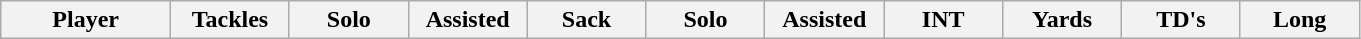<table class="wikitable sortable">
<tr>
<th bgcolor="#DDDDFF" width="10%">Player</th>
<th bgcolor="#DDDDFF" width="7%">Tackles</th>
<th bgcolor="#DDDDFF" width="7%">Solo</th>
<th bgcolor="#DDDDFF" width="7%">Assisted</th>
<th bgcolor="#DDDDFF" width="7%">Sack</th>
<th bgcolor="#DDDDFF" width="7%">Solo</th>
<th bgcolor="#DDDDFF" width="7%">Assisted</th>
<th bgcolor="#DDDDFF" width="7%">INT</th>
<th bgcolor="#DDDDFF" width="7%">Yards</th>
<th bgcolor="#DDDDFF" width="7%">TD's</th>
<th bgcolor="#DDDDFF" width="7%">Long</th>
</tr>
</table>
